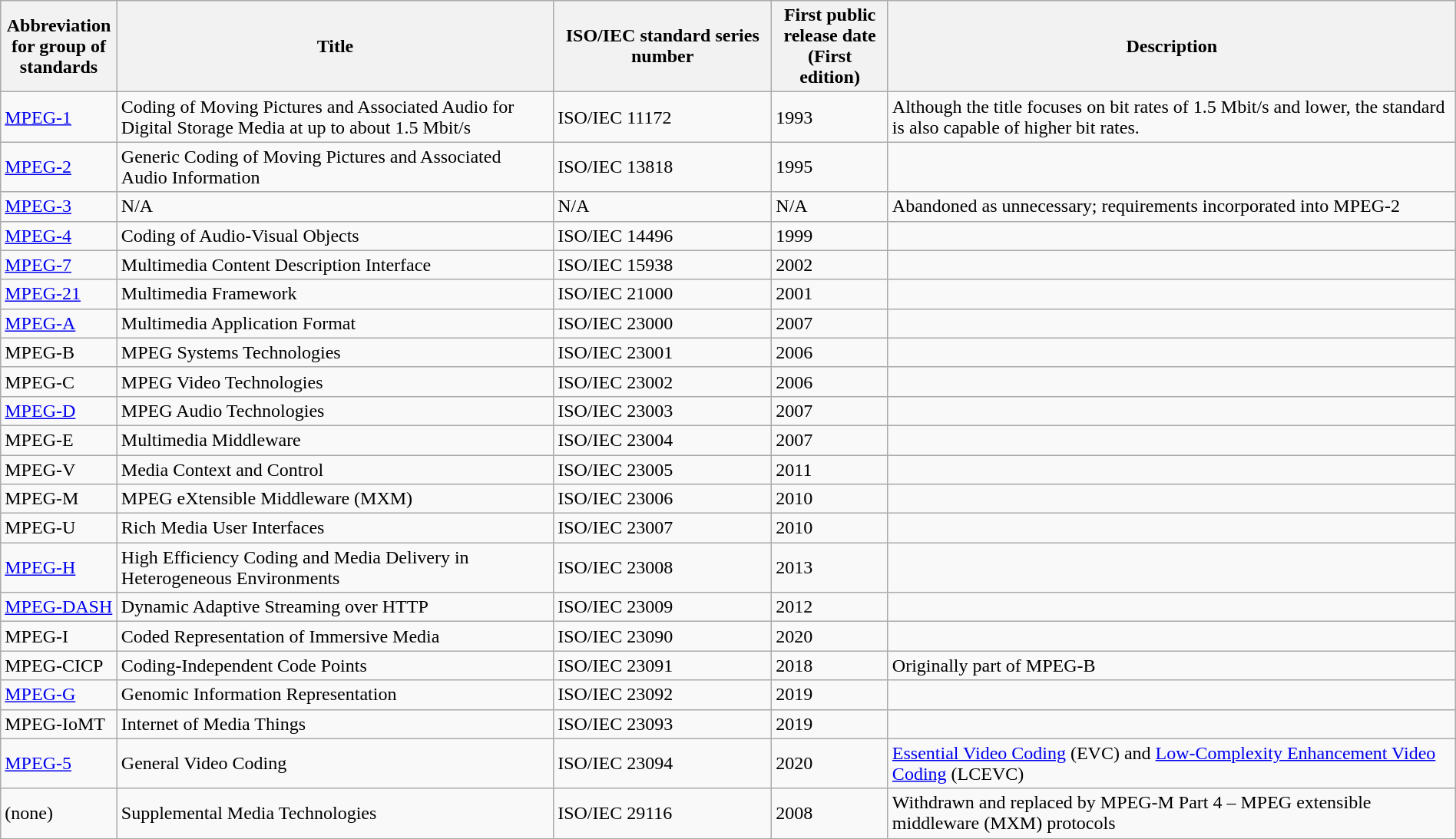<table class="wikitable sortable" width="100%">
<tr>
<th width="8%">Abbreviation for group of standards</th>
<th width="30%">Title</th>
<th width="15%">ISO/IEC standard series number</th>
<th width="8%">First public release date (First edition)</th>
<th>Description</th>
</tr>
<tr>
<td><a href='#'>MPEG-1</a></td>
<td>Coding of Moving Pictures and Associated Audio for Digital Storage Media at up to about 1.5 Mbit/s</td>
<td>ISO/IEC 11172</td>
<td>1993</td>
<td>Although the title focuses on bit rates of 1.5 Mbit/s and lower, the standard is also capable of higher bit rates.</td>
</tr>
<tr>
<td><a href='#'>MPEG-2</a></td>
<td>Generic Coding of Moving Pictures and Associated Audio Information</td>
<td>ISO/IEC 13818</td>
<td>1995</td>
<td></td>
</tr>
<tr>
<td><a href='#'>MPEG-3</a></td>
<td>N/A</td>
<td>N/A</td>
<td>N/A</td>
<td>Abandoned as unnecessary; requirements incorporated into MPEG-2</td>
</tr>
<tr>
<td><a href='#'>MPEG-4</a></td>
<td>Coding of Audio-Visual Objects</td>
<td>ISO/IEC 14496</td>
<td>1999</td>
<td></td>
</tr>
<tr>
<td><a href='#'>MPEG-7</a></td>
<td>Multimedia Content Description Interface</td>
<td>ISO/IEC 15938</td>
<td>2002</td>
<td></td>
</tr>
<tr>
<td><a href='#'>MPEG-21</a></td>
<td>Multimedia Framework</td>
<td>ISO/IEC 21000</td>
<td>2001</td>
<td></td>
</tr>
<tr>
<td><a href='#'>MPEG-A</a></td>
<td>Multimedia Application Format</td>
<td>ISO/IEC 23000</td>
<td>2007</td>
<td></td>
</tr>
<tr>
<td>MPEG-B</td>
<td>MPEG Systems Technologies</td>
<td>ISO/IEC 23001</td>
<td>2006</td>
<td></td>
</tr>
<tr>
<td>MPEG-C</td>
<td>MPEG Video Technologies</td>
<td>ISO/IEC 23002</td>
<td>2006</td>
<td></td>
</tr>
<tr>
<td><a href='#'>MPEG-D</a></td>
<td>MPEG Audio Technologies</td>
<td>ISO/IEC 23003</td>
<td>2007</td>
<td></td>
</tr>
<tr>
<td>MPEG-E</td>
<td>Multimedia Middleware</td>
<td>ISO/IEC 23004</td>
<td>2007</td>
<td></td>
</tr>
<tr>
<td>MPEG-V</td>
<td>Media Context and Control</td>
<td>ISO/IEC 23005</td>
<td>2011</td>
<td></td>
</tr>
<tr>
<td>MPEG-M</td>
<td>MPEG eXtensible Middleware (MXM)</td>
<td>ISO/IEC 23006</td>
<td>2010</td>
<td></td>
</tr>
<tr>
<td>MPEG-U</td>
<td>Rich Media User Interfaces</td>
<td>ISO/IEC 23007</td>
<td>2010</td>
<td></td>
</tr>
<tr>
<td><a href='#'>MPEG-H</a></td>
<td>High Efficiency Coding and Media Delivery in Heterogeneous Environments</td>
<td>ISO/IEC 23008</td>
<td>2013</td>
<td></td>
</tr>
<tr>
<td><a href='#'>MPEG-DASH</a></td>
<td>Dynamic Adaptive Streaming over HTTP</td>
<td>ISO/IEC 23009</td>
<td>2012</td>
<td></td>
</tr>
<tr>
<td>MPEG-I</td>
<td>Coded Representation of Immersive Media</td>
<td>ISO/IEC 23090</td>
<td>2020</td>
<td></td>
</tr>
<tr>
<td>MPEG-CICP</td>
<td>Coding-Independent Code Points</td>
<td>ISO/IEC 23091</td>
<td>2018</td>
<td>Originally part of MPEG-B</td>
</tr>
<tr>
<td><a href='#'>MPEG-G</a></td>
<td>Genomic Information Representation</td>
<td>ISO/IEC 23092</td>
<td>2019</td>
<td></td>
</tr>
<tr>
<td>MPEG-IoMT</td>
<td>Internet of Media Things</td>
<td>ISO/IEC 23093</td>
<td>2019</td>
<td></td>
</tr>
<tr>
<td><a href='#'>MPEG-5</a></td>
<td>General Video Coding</td>
<td>ISO/IEC 23094</td>
<td>2020</td>
<td><a href='#'>Essential Video Coding</a> (EVC) and <a href='#'>Low-Complexity Enhancement Video Coding</a> (LCEVC)</td>
</tr>
<tr>
<td>(none)</td>
<td>Supplemental Media Technologies</td>
<td>ISO/IEC 29116</td>
<td>2008</td>
<td>Withdrawn and replaced by MPEG-M Part 4 – MPEG extensible middleware (MXM) protocols</td>
</tr>
</table>
